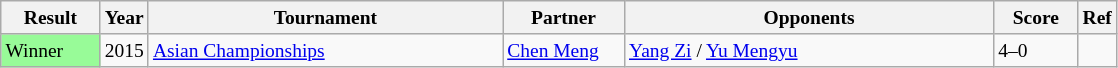<table class="wikitable" style="font-size:small;">
<tr>
<th style="width: 60px;">Result</th>
<th>Year</th>
<th style="width: 230px;">Tournament</th>
<th style="width: 75px;">Partner</th>
<th style="width: 240px;">Opponents</th>
<th style="width: 50px;">Score</th>
<th>Ref</th>
</tr>
<tr>
<td style="background: #98fb98;">Winner</td>
<td>2015</td>
<td><a href='#'>Asian Championships</a></td>
<td><a href='#'>Chen Meng</a></td>
<td> <a href='#'>Yang Zi</a> / <a href='#'>Yu Mengyu</a></td>
<td>4–0</td>
<td></td>
</tr>
</table>
